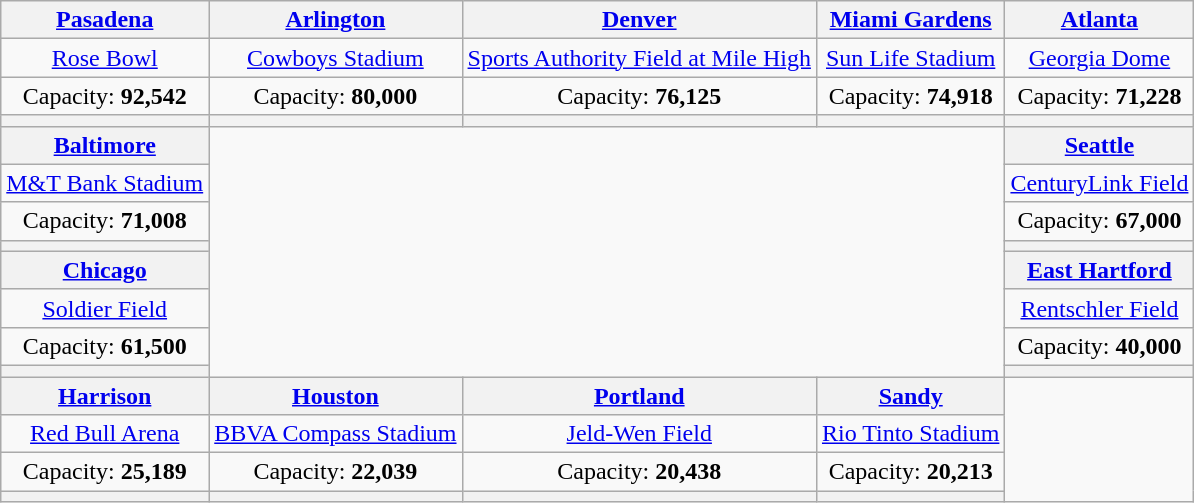<table class="wikitable" style="text-align:center">
<tr>
<th><a href='#'>Pasadena</a></th>
<th><a href='#'>Arlington</a></th>
<th><a href='#'>Denver</a></th>
<th><a href='#'>Miami Gardens</a></th>
<th><a href='#'>Atlanta</a></th>
</tr>
<tr>
<td><a href='#'>Rose Bowl</a></td>
<td><a href='#'>Cowboys Stadium</a></td>
<td><a href='#'>Sports Authority Field at Mile High</a></td>
<td><a href='#'>Sun Life Stadium</a></td>
<td><a href='#'>Georgia Dome</a></td>
</tr>
<tr>
<td>Capacity: <strong>92,542</strong></td>
<td>Capacity: <strong>80,000</strong></td>
<td>Capacity: <strong>76,125</strong></td>
<td>Capacity: <strong>74,918</strong></td>
<td>Capacity: <strong>71,228</strong></td>
</tr>
<tr>
<th></th>
<th></th>
<th></th>
<th></th>
<th></th>
</tr>
<tr>
<th><a href='#'>Baltimore</a></th>
<td colspan="3" rowspan="8"></td>
<th><a href='#'>Seattle</a></th>
</tr>
<tr>
<td><a href='#'>M&T Bank Stadium</a></td>
<td><a href='#'>CenturyLink Field</a></td>
</tr>
<tr>
<td>Capacity: <strong>71,008</strong></td>
<td>Capacity: <strong>67,000</strong></td>
</tr>
<tr>
<th></th>
<th></th>
</tr>
<tr>
<th><a href='#'>Chicago</a></th>
<th><a href='#'>East Hartford</a></th>
</tr>
<tr>
<td><a href='#'>Soldier Field</a></td>
<td><a href='#'>Rentschler Field</a></td>
</tr>
<tr>
<td>Capacity: <strong>61,500</strong></td>
<td>Capacity: <strong>40,000</strong></td>
</tr>
<tr>
<th></th>
<th></th>
</tr>
<tr>
<th><a href='#'>Harrison</a></th>
<th><a href='#'>Houston</a></th>
<th><a href='#'>Portland</a></th>
<th><a href='#'>Sandy</a></th>
</tr>
<tr>
<td><a href='#'>Red Bull Arena</a></td>
<td><a href='#'>BBVA Compass Stadium</a></td>
<td><a href='#'>Jeld-Wen Field</a></td>
<td><a href='#'>Rio Tinto Stadium</a></td>
</tr>
<tr>
<td>Capacity: <strong>25,189</strong></td>
<td>Capacity: <strong>22,039</strong></td>
<td>Capacity: <strong>20,438</strong></td>
<td>Capacity: <strong>20,213</strong></td>
</tr>
<tr>
<th></th>
<th></th>
<th></th>
<th></th>
</tr>
</table>
